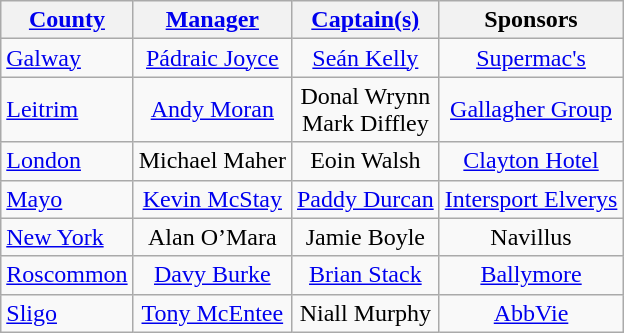<table class="wikitable sortable" style="text-align:center">
<tr>
<th><a href='#'>County</a></th>
<th><a href='#'>Manager</a></th>
<th><a href='#'>Captain(s)</a></th>
<th>Sponsors</th>
</tr>
<tr>
<td style="text-align:left"> <a href='#'>Galway</a></td>
<td><a href='#'>Pádraic Joyce</a></td>
<td><a href='#'>Seán Kelly</a></td>
<td><a href='#'>Supermac's</a></td>
</tr>
<tr>
<td style="text-align:left"> <a href='#'>Leitrim</a></td>
<td><a href='#'>Andy Moran</a></td>
<td>Donal Wrynn<br>Mark Diffley</td>
<td><a href='#'>Gallagher Group</a></td>
</tr>
<tr>
<td style="text-align:left"> <a href='#'>London</a></td>
<td>Michael Maher</td>
<td>Eoin Walsh</td>
<td><a href='#'>Clayton Hotel</a></td>
</tr>
<tr>
<td style="text-align:left"> <a href='#'>Mayo</a></td>
<td><a href='#'>Kevin McStay</a></td>
<td><a href='#'>Paddy Durcan</a></td>
<td><a href='#'>Intersport Elverys</a></td>
</tr>
<tr>
<td style="text-align:left"> <a href='#'>New York</a></td>
<td>Alan O’Mara</td>
<td>Jamie Boyle</td>
<td>Navillus</td>
</tr>
<tr>
<td style="text-align:left"> <a href='#'>Roscommon</a></td>
<td><a href='#'>Davy Burke</a></td>
<td><a href='#'>Brian Stack</a></td>
<td><a href='#'>Ballymore</a></td>
</tr>
<tr>
<td style="text-align:left"> <a href='#'>Sligo</a></td>
<td><a href='#'>Tony McEntee</a></td>
<td>Niall Murphy</td>
<td><a href='#'>AbbVie</a></td>
</tr>
</table>
